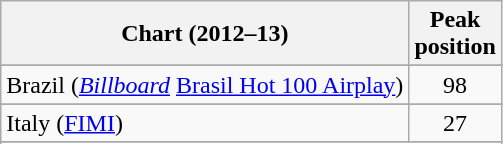<table class="wikitable sortable">
<tr>
<th>Chart (2012–13)</th>
<th>Peak<br>position</th>
</tr>
<tr>
</tr>
<tr>
<td>Brazil (<em><a href='#'>Billboard</a></em> <a href='#'>Brasil Hot 100 Airplay</a>)</td>
<td align=center>98</td>
</tr>
<tr>
</tr>
<tr>
</tr>
<tr>
</tr>
<tr>
<td>Italy (<a href='#'>FIMI</a>)</td>
<td style="text-align:center;">27</td>
</tr>
<tr>
</tr>
<tr>
</tr>
<tr>
</tr>
<tr>
</tr>
</table>
